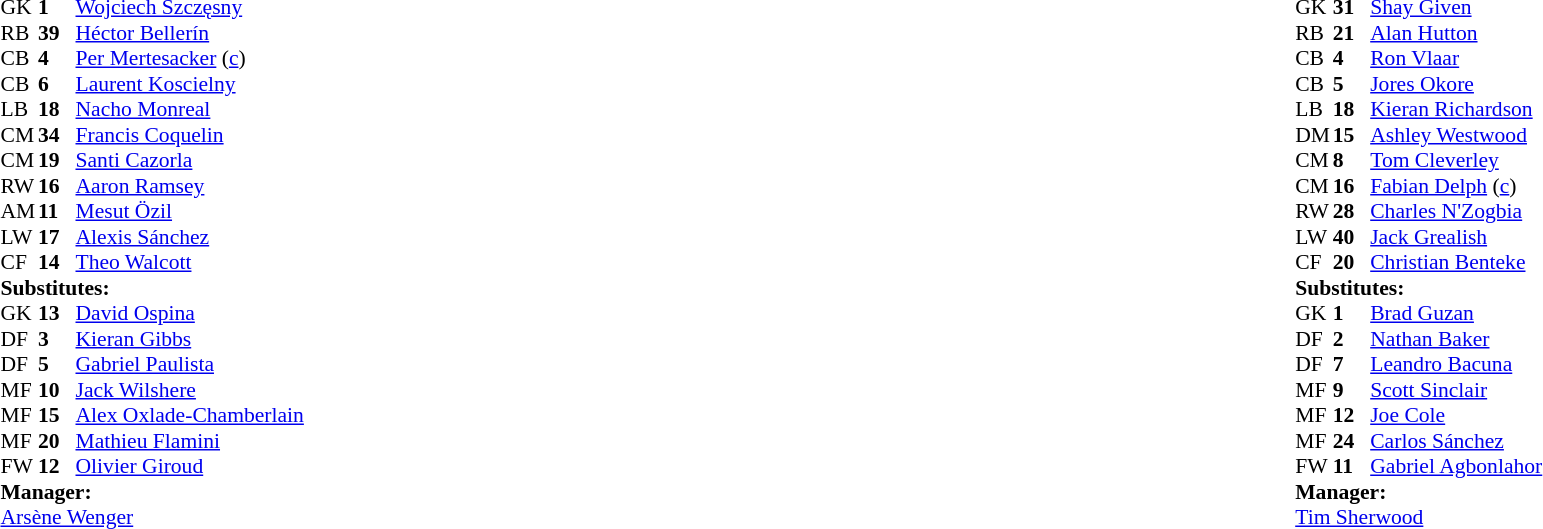<table style="width:100%">
<tr>
<td style="vertical-align:top;width:50%"><br><table style="font-size:90%" cellspacing="0" cellpadding="0">
<tr>
<th width="25"></th>
<th width="25"></th>
</tr>
<tr>
<td>GK</td>
<td><strong>1</strong></td>
<td> <a href='#'>Wojciech Szczęsny</a></td>
</tr>
<tr>
<td>RB</td>
<td><strong>39</strong></td>
<td> <a href='#'>Héctor Bellerín</a></td>
</tr>
<tr>
<td>CB</td>
<td><strong>4</strong></td>
<td> <a href='#'>Per Mertesacker</a> (<a href='#'>c</a>)</td>
</tr>
<tr>
<td>CB</td>
<td><strong>6</strong></td>
<td> <a href='#'>Laurent Koscielny</a></td>
</tr>
<tr>
<td>LB</td>
<td><strong>18</strong></td>
<td> <a href='#'>Nacho Monreal</a></td>
</tr>
<tr>
<td>CM</td>
<td><strong>34</strong></td>
<td> <a href='#'>Francis Coquelin</a></td>
</tr>
<tr>
<td>CM</td>
<td><strong>19</strong></td>
<td> <a href='#'>Santi Cazorla</a></td>
</tr>
<tr>
<td>RW</td>
<td><strong>16</strong></td>
<td> <a href='#'>Aaron Ramsey</a></td>
</tr>
<tr>
<td>AM</td>
<td><strong>11</strong></td>
<td> <a href='#'>Mesut Özil</a></td>
<td></td>
<td></td>
</tr>
<tr>
<td>LW</td>
<td><strong>17</strong></td>
<td> <a href='#'>Alexis Sánchez</a></td>
<td></td>
<td></td>
</tr>
<tr>
<td>CF</td>
<td><strong>14</strong></td>
<td> <a href='#'>Theo Walcott</a></td>
<td></td>
<td></td>
</tr>
<tr>
<td colspan=4><strong>Substitutes:</strong></td>
</tr>
<tr>
<td>GK</td>
<td><strong>13</strong></td>
<td> <a href='#'>David Ospina</a></td>
</tr>
<tr>
<td>DF</td>
<td><strong>3</strong></td>
<td> <a href='#'>Kieran Gibbs</a></td>
</tr>
<tr>
<td>DF</td>
<td><strong>5</strong></td>
<td> <a href='#'>Gabriel Paulista</a></td>
</tr>
<tr>
<td>MF</td>
<td><strong>10</strong></td>
<td> <a href='#'>Jack Wilshere</a></td>
<td></td>
<td></td>
</tr>
<tr>
<td>MF</td>
<td><strong>15</strong></td>
<td> <a href='#'>Alex Oxlade-Chamberlain</a></td>
<td></td>
<td></td>
</tr>
<tr>
<td>MF</td>
<td><strong>20</strong></td>
<td> <a href='#'>Mathieu Flamini</a></td>
</tr>
<tr>
<td>FW</td>
<td><strong>12</strong></td>
<td> <a href='#'>Olivier Giroud</a></td>
<td></td>
<td></td>
</tr>
<tr>
<td colspan=4><strong>Manager:</strong></td>
</tr>
<tr>
<td colspan="4"> <a href='#'>Arsène Wenger</a></td>
</tr>
</table>
</td>
<td valign="top"></td>
<td valign="top" width="50%"><br><table cellspacing="0" cellpadding="0" style="font-size:90%;margin:auto">
<tr>
<th width="25"></th>
<th width="25"></th>
</tr>
<tr>
<td>GK</td>
<td><strong>31</strong></td>
<td> <a href='#'>Shay Given</a></td>
</tr>
<tr>
<td>RB</td>
<td><strong>21</strong></td>
<td> <a href='#'>Alan Hutton</a></td>
<td></td>
</tr>
<tr>
<td>CB</td>
<td><strong>4</strong></td>
<td> <a href='#'>Ron Vlaar</a></td>
</tr>
<tr>
<td>CB</td>
<td><strong>5</strong></td>
<td> <a href='#'>Jores Okore</a></td>
</tr>
<tr>
<td>LB</td>
<td><strong>18</strong></td>
<td> <a href='#'>Kieran Richardson</a></td>
<td></td>
<td></td>
</tr>
<tr>
<td>DM</td>
<td><strong>15</strong></td>
<td> <a href='#'>Ashley Westwood</a></td>
<td></td>
<td></td>
</tr>
<tr>
<td>CM</td>
<td><strong>8</strong></td>
<td> <a href='#'>Tom Cleverley</a></td>
<td></td>
</tr>
<tr>
<td>CM</td>
<td><strong>16</strong></td>
<td> <a href='#'>Fabian Delph</a> (<a href='#'>c</a>)</td>
<td></td>
</tr>
<tr>
<td>RW</td>
<td><strong>28</strong></td>
<td> <a href='#'>Charles N'Zogbia</a></td>
<td></td>
<td></td>
</tr>
<tr>
<td>LW</td>
<td><strong>40</strong></td>
<td> <a href='#'>Jack Grealish</a></td>
</tr>
<tr>
<td>CF</td>
<td><strong>20</strong></td>
<td> <a href='#'>Christian Benteke</a></td>
</tr>
<tr>
<td colspan=4><strong>Substitutes:</strong></td>
</tr>
<tr>
<td>GK</td>
<td><strong>1</strong></td>
<td> <a href='#'>Brad Guzan</a></td>
</tr>
<tr>
<td>DF</td>
<td><strong>2</strong></td>
<td> <a href='#'>Nathan Baker</a></td>
</tr>
<tr>
<td>DF</td>
<td><strong>7</strong></td>
<td> <a href='#'>Leandro Bacuna</a></td>
<td></td>
<td></td>
</tr>
<tr>
<td>MF</td>
<td><strong>9</strong></td>
<td> <a href='#'>Scott Sinclair</a></td>
</tr>
<tr>
<td>MF</td>
<td><strong>12</strong></td>
<td> <a href='#'>Joe Cole</a></td>
</tr>
<tr>
<td>MF</td>
<td><strong>24</strong></td>
<td> <a href='#'>Carlos Sánchez</a></td>
<td></td>
<td></td>
</tr>
<tr>
<td>FW</td>
<td><strong>11</strong></td>
<td> <a href='#'>Gabriel Agbonlahor</a></td>
<td></td>
<td></td>
</tr>
<tr>
<td colspan=4><strong>Manager:</strong></td>
</tr>
<tr>
<td colspan="4"> <a href='#'>Tim Sherwood</a></td>
</tr>
</table>
</td>
</tr>
</table>
